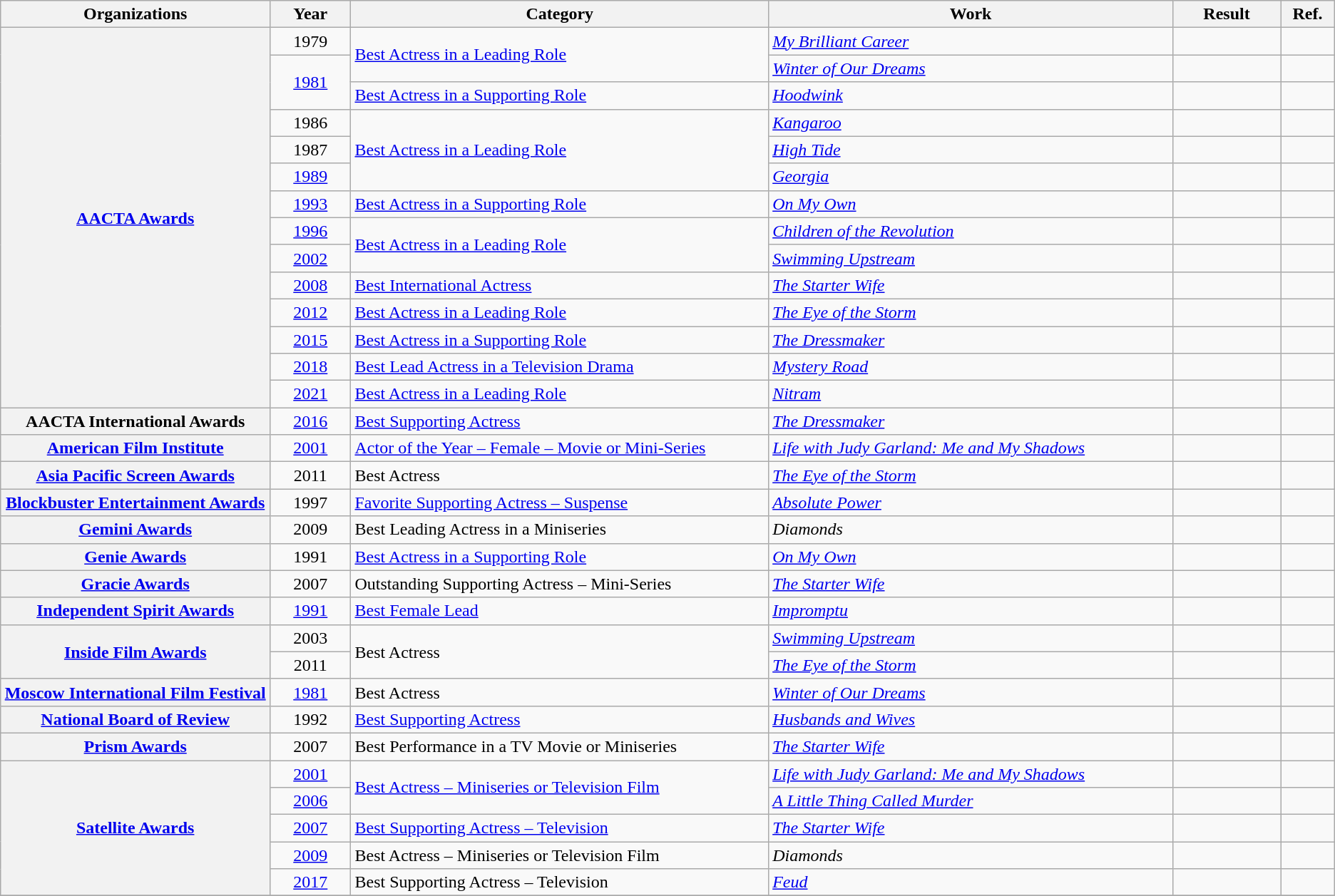<table class="wikitable sortable plainrowheaders">
<tr>
<th scope="col" style="width:20%;">Organizations</th>
<th scope="col" style="width:6%;">Year</th>
<th scope="col" style="width:31%;">Category</th>
<th scope="col" style="width:30%;">Work</th>
<th scope="col" style="width:8%;">Result</th>
<th scope="col" style="width:4%;" class="unsortable">Ref.</th>
</tr>
<tr>
<th rowspan="14" scope="row"><a href='#'>AACTA Awards</a></th>
<td style="text-align:center;">1979</td>
<td rowspan="2"><a href='#'>Best Actress in a Leading Role</a></td>
<td><em><a href='#'>My Brilliant Career</a></em></td>
<td></td>
<td style="text-align:center;"></td>
</tr>
<tr>
<td rowspan="2" style="text-align:center;"><a href='#'>1981</a></td>
<td><em><a href='#'>Winter of Our Dreams</a></em></td>
<td></td>
<td style="text-align:center;"></td>
</tr>
<tr>
<td><a href='#'>Best Actress in a Supporting Role</a></td>
<td><em><a href='#'>Hoodwink</a></em></td>
<td></td>
<td style="text-align:center;"></td>
</tr>
<tr>
<td style="text-align:center;">1986</td>
<td rowspan="3"><a href='#'>Best Actress in a Leading Role</a></td>
<td><em><a href='#'>Kangaroo</a></em></td>
<td></td>
<td style="text-align:center;"></td>
</tr>
<tr>
<td style="text-align:center;">1987</td>
<td><em><a href='#'>High Tide</a></em></td>
<td></td>
<td style="text-align:center;"></td>
</tr>
<tr>
<td style="text-align:center;"><a href='#'>1989</a></td>
<td><em><a href='#'>Georgia</a></em></td>
<td></td>
<td style="text-align:center;"></td>
</tr>
<tr>
<td style="text-align:center;"><a href='#'>1993</a></td>
<td><a href='#'>Best Actress in a Supporting Role</a></td>
<td><em><a href='#'>On My Own</a></em></td>
<td></td>
<td style="text-align:center;"></td>
</tr>
<tr>
<td style="text-align:center;"><a href='#'>1996</a></td>
<td rowspan="2"><a href='#'>Best Actress in a Leading Role</a></td>
<td><em><a href='#'>Children of the Revolution</a></em></td>
<td></td>
<td style="text-align:center;"></td>
</tr>
<tr>
<td style="text-align:center;"><a href='#'>2002</a></td>
<td><em><a href='#'>Swimming Upstream</a></em></td>
<td></td>
<td style="text-align:center;"></td>
</tr>
<tr>
<td style="text-align:center;"><a href='#'>2008</a></td>
<td><a href='#'>Best International Actress</a></td>
<td><em><a href='#'>The Starter Wife</a></em></td>
<td></td>
<td style="text-align:center;"></td>
</tr>
<tr>
<td style="text-align:center;"><a href='#'>2012</a></td>
<td><a href='#'>Best Actress in a Leading Role</a></td>
<td><em><a href='#'>The Eye of the Storm</a></em></td>
<td></td>
<td style="text-align:center;"></td>
</tr>
<tr>
<td style="text-align:center;"><a href='#'>2015</a></td>
<td><a href='#'>Best Actress in a Supporting Role</a></td>
<td><em><a href='#'>The Dressmaker</a></em></td>
<td></td>
<td style="text-align:center;"></td>
</tr>
<tr>
<td style="text-align:center;"><a href='#'>2018</a></td>
<td><a href='#'>Best Lead Actress in a Television Drama</a></td>
<td><em><a href='#'>Mystery Road</a></em></td>
<td></td>
<td style="text-align:center;"></td>
</tr>
<tr>
<td style="text-align:center;"><a href='#'>2021</a></td>
<td><a href='#'>Best Actress in a Leading Role</a></td>
<td><em><a href='#'>Nitram</a></em></td>
<td></td>
<td style="text-align:center;"></td>
</tr>
<tr>
<th rowspan="1" scope="row">AACTA International Awards</th>
<td style="text-align:center;"><a href='#'>2016</a></td>
<td><a href='#'>Best Supporting Actress</a></td>
<td><em><a href='#'>The Dressmaker</a></em></td>
<td></td>
<td style="text-align:center;"></td>
</tr>
<tr>
<th rowspan="1" scope="row"><a href='#'>American Film Institute</a></th>
<td style="text-align:center;"><a href='#'>2001</a></td>
<td><a href='#'>Actor of the Year – Female – Movie or Mini-Series</a></td>
<td><em><a href='#'>Life with Judy Garland: Me and My Shadows</a></em></td>
<td></td>
<td style="text-align:center;"></td>
</tr>
<tr>
<th rowspan="1" scope="row"><a href='#'>Asia Pacific Screen Awards</a></th>
<td style="text-align:center;">2011</td>
<td>Best Actress</td>
<td><em><a href='#'>The Eye of the Storm</a></em></td>
<td></td>
<td style="text-align:center;"></td>
</tr>
<tr>
<th rowspan="1" scope="row"><a href='#'>Blockbuster Entertainment Awards</a></th>
<td style="text-align:center;">1997</td>
<td><a href='#'>Favorite Supporting Actress – Suspense</a></td>
<td><em><a href='#'>Absolute Power</a></em></td>
<td></td>
<td style="text-align:center;"></td>
</tr>
<tr>
<th rowspan="1" scope="row"><a href='#'>Gemini Awards</a></th>
<td style="text-align:center;">2009</td>
<td>Best Leading Actress in a Miniseries</td>
<td><em>Diamonds</em></td>
<td></td>
<td style="text-align:center;"></td>
</tr>
<tr>
<th rowspan="1" scope="row"><a href='#'>Genie Awards</a></th>
<td style="text-align:center;">1991</td>
<td><a href='#'>Best Actress in a Supporting Role</a></td>
<td><em><a href='#'>On My Own</a></em></td>
<td></td>
<td style="text-align:center;"></td>
</tr>
<tr>
<th rowspan="1" scope="row"><a href='#'>Gracie Awards</a></th>
<td style="text-align:center;">2007</td>
<td>Outstanding Supporting Actress – Mini-Series</td>
<td><em><a href='#'>The Starter Wife</a></em></td>
<td></td>
<td style="text-align:center;"></td>
</tr>
<tr>
<th rowspan="1" scope="row"><a href='#'>Independent Spirit Awards</a></th>
<td style="text-align:center;"><a href='#'>1991</a></td>
<td><a href='#'>Best Female Lead</a></td>
<td><em><a href='#'>Impromptu</a></em></td>
<td></td>
<td style="text-align:center;"></td>
</tr>
<tr>
<th rowspan="2" scope="row"><a href='#'>Inside Film Awards</a></th>
<td style="text-align:center;">2003</td>
<td rowspan="2">Best Actress</td>
<td><em><a href='#'>Swimming Upstream</a></em></td>
<td></td>
<td style="text-align:center;"></td>
</tr>
<tr>
<td style="text-align:center;">2011</td>
<td><em><a href='#'>The Eye of the Storm</a></em></td>
<td></td>
<td style="text-align:center;"></td>
</tr>
<tr>
<th rowspan="1" scope="row"><a href='#'>Moscow International Film Festival</a></th>
<td style="text-align:center;"><a href='#'>1981</a></td>
<td>Best Actress</td>
<td><em><a href='#'>Winter of Our Dreams</a></em></td>
<td></td>
<td style="text-align:center;"></td>
</tr>
<tr>
<th rowspan="1" scope="row"><a href='#'>National Board of Review</a></th>
<td style="text-align:center;">1992</td>
<td><a href='#'>Best Supporting Actress</a></td>
<td><em><a href='#'>Husbands and Wives</a></em></td>
<td></td>
<td style="text-align:center;"></td>
</tr>
<tr>
<th rowspan="1" scope="row"><a href='#'>Prism Awards</a></th>
<td style="text-align:center;">2007</td>
<td>Best Performance in a TV Movie or Miniseries</td>
<td><em><a href='#'>The Starter Wife</a></em></td>
<td></td>
<td style="text-align:center;"></td>
</tr>
<tr>
<th rowspan="5" scope="row"><a href='#'>Satellite Awards</a></th>
<td style="text-align:center;"><a href='#'>2001</a></td>
<td rowspan="2"><a href='#'>Best Actress – Miniseries or Television Film</a></td>
<td><em><a href='#'>Life with Judy Garland: Me and My Shadows</a></em></td>
<td></td>
<td style="text-align:center;"></td>
</tr>
<tr>
<td style="text-align:center;"><a href='#'>2006</a></td>
<td><em><a href='#'>A Little Thing Called Murder</a></em></td>
<td></td>
<td style="text-align:center;"></td>
</tr>
<tr>
<td style="text-align:center;"><a href='#'>2007</a></td>
<td><a href='#'>Best Supporting Actress – Television</a></td>
<td><em><a href='#'>The Starter Wife</a></em></td>
<td></td>
<td style="text-align:center;"></td>
</tr>
<tr>
<td style="text-align:center;"><a href='#'>2009</a></td>
<td>Best Actress – Miniseries or Television Film</td>
<td><em>Diamonds</em></td>
<td></td>
<td style="text-align:center;"></td>
</tr>
<tr>
<td style="text-align:center;"><a href='#'>2017</a></td>
<td>Best Supporting Actress – Television</td>
<td><em><a href='#'>Feud</a></em></td>
<td></td>
<td style="text-align:center;"></td>
</tr>
<tr>
</tr>
</table>
